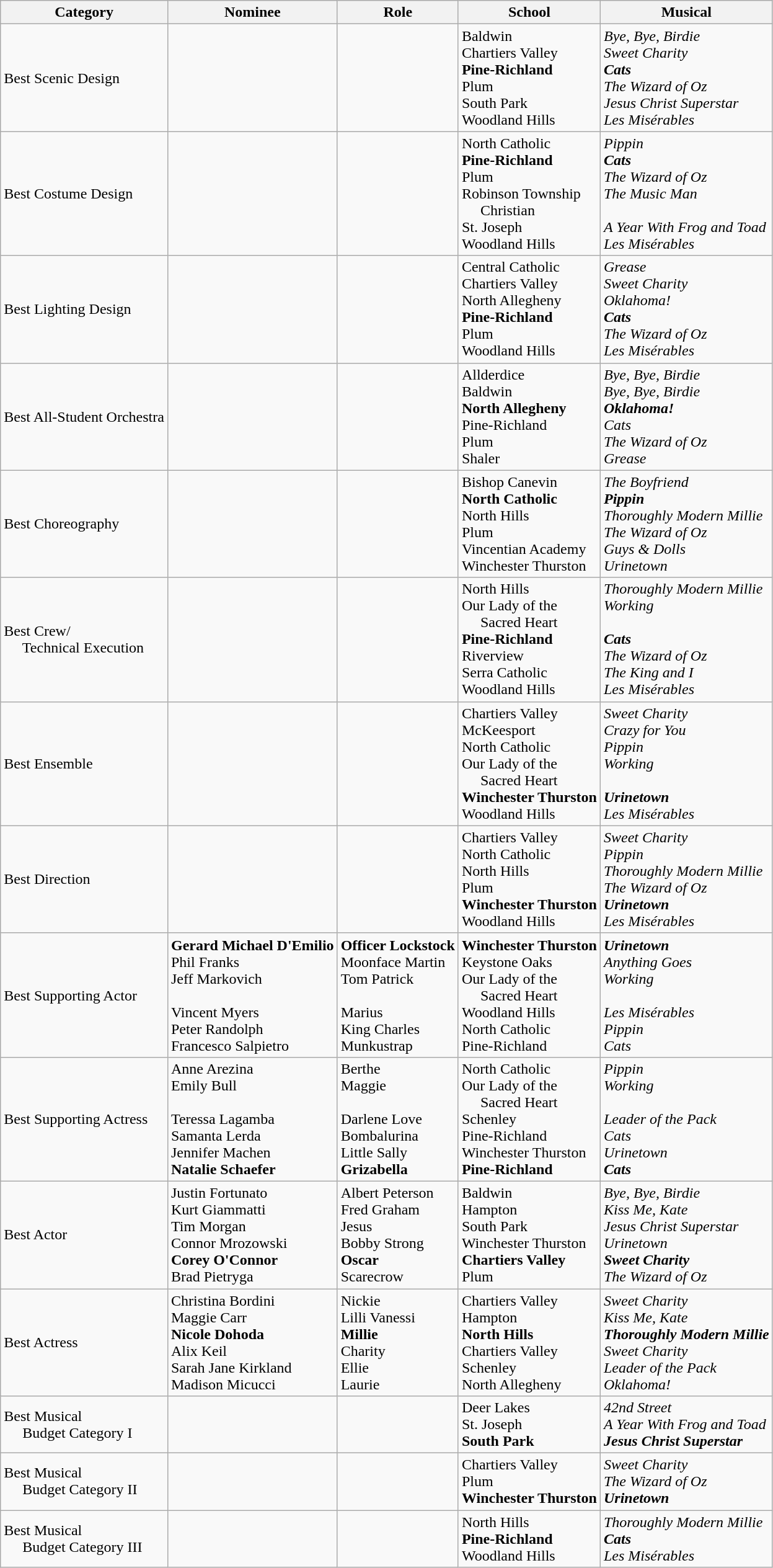<table class="wikitable">
<tr>
<th>Category</th>
<th>Nominee</th>
<th>Role</th>
<th>School</th>
<th>Musical</th>
</tr>
<tr>
<td>Best Scenic Design</td>
<td></td>
<td></td>
<td>Baldwin<br>Chartiers Valley<br><strong>Pine-Richland</strong><br>Plum<br>South Park<br>Woodland Hills</td>
<td><em>Bye, Bye, Birdie</em><br><em>Sweet Charity</em><br><strong><em>Cats</em></strong><br><em>The Wizard of Oz</em><br><em>Jesus Christ Superstar</em><br><em>Les Misérables</em></td>
</tr>
<tr>
<td>Best Costume Design</td>
<td></td>
<td></td>
<td>North Catholic<br><strong>Pine-Richland</strong><br>Plum<br>Robinson Township<br>     Christian<br>St. Joseph<br>Woodland Hills</td>
<td><em>Pippin</em><br><strong><em>Cats</em></strong><br><em>The Wizard of Oz</em><br><em>The Music Man</em><br><br><em>A Year With Frog and Toad</em><br><em>Les Misérables</em></td>
</tr>
<tr>
<td>Best Lighting Design</td>
<td></td>
<td></td>
<td>Central Catholic<br>Chartiers Valley<br>North Allegheny<br><strong>Pine-Richland</strong><br>Plum<br>Woodland Hills</td>
<td><em>Grease</em><br><em>Sweet Charity</em><br><em>Oklahoma!</em><br><strong><em>Cats</em></strong><br><em>The Wizard of Oz</em><br><em>Les Misérables</em></td>
</tr>
<tr>
<td>Best All-Student Orchestra</td>
<td></td>
<td></td>
<td>Allderdice<br>Baldwin<br><strong>North Allegheny</strong><br>Pine-Richland<br>Plum<br>Shaler</td>
<td><em>Bye, Bye, Birdie</em><br><em>Bye, Bye, Birdie</em><br><strong><em>Oklahoma!</em></strong><br><em>Cats</em><br><em>The Wizard of Oz</em><br><em>Grease</em></td>
</tr>
<tr>
<td>Best Choreography</td>
<td></td>
<td></td>
<td>Bishop Canevin<br><strong>North Catholic</strong><br>North Hills<br>Plum<br>Vincentian Academy<br>Winchester Thurston</td>
<td><em>The Boyfriend</em><br><strong><em>Pippin</em></strong><br><em>Thoroughly Modern Millie</em><br><em>The Wizard of Oz</em><br><em>Guys & Dolls</em><br><em>Urinetown</em></td>
</tr>
<tr>
<td>Best Crew/<br>     Technical Execution</td>
<td></td>
<td></td>
<td>North Hills<br>Our Lady of the<br>     Sacred Heart<br><strong>Pine-Richland</strong><br>Riverview<br>Serra Catholic<br>Woodland Hills</td>
<td><em>Thoroughly Modern Millie</em><br><em>Working</em><br><br><strong><em>Cats</em></strong><br><em>The Wizard of Oz</em><br><em>The King and I</em><br><em>Les Misérables</em></td>
</tr>
<tr>
<td>Best Ensemble</td>
<td></td>
<td></td>
<td>Chartiers Valley<br>McKeesport<br>North Catholic<br>Our Lady of the<br>     Sacred Heart<br><strong>Winchester Thurston</strong><br>Woodland Hills</td>
<td><em>Sweet Charity</em><br><em>Crazy for You</em><br><em>Pippin</em><br><em>Working</em><br><br><strong><em>Urinetown</em></strong><br><em>Les Misérables</em></td>
</tr>
<tr>
<td>Best Direction</td>
<td></td>
<td></td>
<td>Chartiers Valley<br>North Catholic<br>North Hills<br>Plum<br><strong>Winchester Thurston</strong><br>Woodland Hills</td>
<td><em>Sweet Charity</em><br><em>Pippin</em><br><em>Thoroughly Modern Millie</em><br><em>The Wizard of Oz</em><br><strong><em>Urinetown</em></strong><br><em>Les Misérables</em></td>
</tr>
<tr>
<td>Best Supporting Actor</td>
<td><strong>Gerard Michael D'Emilio</strong><br>Phil Franks<br>Jeff Markovich<br><br>Vincent Myers<br>Peter Randolph<br>Francesco Salpietro</td>
<td><strong>Officer Lockstock</strong><br>Moonface Martin<br>Tom Patrick<br><br>Marius<br>King Charles<br>Munkustrap</td>
<td><strong>Winchester Thurston</strong><br>Keystone Oaks<br>Our Lady of the<br>     Sacred Heart<br>Woodland Hills<br>North Catholic<br>Pine-Richland</td>
<td><strong><em>Urinetown</em></strong><br><em>Anything Goes</em><br><em>Working</em><br><br><em>Les Misérables</em><br><em>Pippin</em><br><em>Cats</em></td>
</tr>
<tr>
<td>Best Supporting Actress</td>
<td>Anne Arezina<br>Emily Bull<br><br>Teressa Lagamba<br>Samanta Lerda<br>Jennifer Machen<br><strong>Natalie Schaefer</strong></td>
<td>Berthe<br>Maggie<br><br>Darlene Love<br>Bombalurina<br>Little Sally<br><strong>Grizabella</strong></td>
<td>North Catholic<br>Our Lady of the<br>     Sacred Heart<br>Schenley<br>Pine-Richland<br>Winchester Thurston<br><strong>Pine-Richland</strong></td>
<td><em>Pippin</em><br><em>Working</em><br><br><em>Leader of the Pack</em><br><em>Cats</em><br><em>Urinetown</em><br><strong><em>Cats</em></strong></td>
</tr>
<tr>
<td>Best Actor</td>
<td>Justin Fortunato<br>Kurt Giammatti<br>Tim Morgan<br>Connor Mrozowski<br><strong>Corey O'Connor</strong><br>Brad Pietryga</td>
<td>Albert Peterson<br>Fred Graham<br>Jesus<br>Bobby Strong<br><strong>Oscar</strong><br>Scarecrow</td>
<td>Baldwin<br>Hampton<br>South Park<br>Winchester Thurston<br><strong>Chartiers Valley</strong><br>Plum</td>
<td><em>Bye, Bye, Birdie</em><br><em>Kiss Me, Kate</em><br><em>Jesus Christ Superstar</em><br><em>Urinetown</em><br><strong><em>Sweet Charity</em></strong><br><em>The Wizard of Oz</em></td>
</tr>
<tr>
<td>Best Actress</td>
<td>Christina Bordini<br>Maggie Carr<br><strong>Nicole Dohoda</strong><br>Alix Keil<br>Sarah Jane Kirkland<br>Madison Micucci</td>
<td>Nickie<br>Lilli Vanessi<br><strong>Millie</strong><br>Charity<br>Ellie<br>Laurie</td>
<td>Chartiers Valley<br>Hampton<br><strong>North Hills</strong><br>Chartiers Valley<br>Schenley<br>North Allegheny</td>
<td><em>Sweet Charity</em><br><em>Kiss Me, Kate</em><br><strong><em>Thoroughly Modern Millie</em></strong><br><em>Sweet Charity</em><br><em>Leader of the Pack</em><br><em>Oklahoma!</em></td>
</tr>
<tr>
<td>Best Musical<br>     Budget Category I</td>
<td></td>
<td></td>
<td>Deer Lakes<br>St. Joseph<br><strong>South Park</strong></td>
<td><em>42nd Street</em><br><em>A Year With Frog and Toad</em><br><strong><em>Jesus Christ Superstar</em></strong></td>
</tr>
<tr>
<td>Best Musical<br>     Budget Category II</td>
<td></td>
<td></td>
<td>Chartiers Valley<br>Plum<br><strong>Winchester Thurston</strong></td>
<td><em>Sweet Charity</em><br><em>The Wizard of Oz</em><br><strong><em>Urinetown</em></strong></td>
</tr>
<tr>
<td>Best Musical<br>     Budget Category III</td>
<td></td>
<td></td>
<td>North Hills<br><strong>Pine-Richland</strong><br>Woodland Hills</td>
<td><em>Thoroughly Modern Millie</em><br><strong><em>Cats</em></strong><br><em>Les Misérables</em></td>
</tr>
</table>
